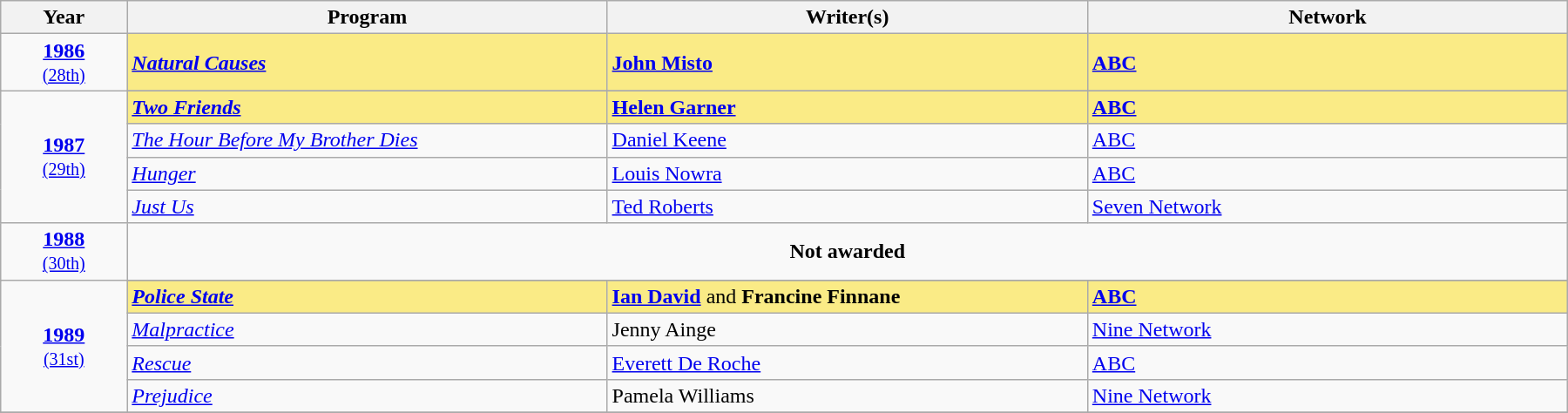<table class="sortable wikitable">
<tr>
<th width="5%">Year</th>
<th width="19%">Program</th>
<th width="19%">Writer(s)</th>
<th width="19%">Network</th>
</tr>
<tr>
<td align="center"><strong><a href='#'>1986</a></strong><br><small><a href='#'>(28th)</a></small></td>
<td style="background:#FAEB86"><strong><em><a href='#'>Natural Causes</a></em></strong></td>
<td style="background:#FAEB86"><strong><a href='#'>John Misto</a></strong></td>
<td style="background:#FAEB86"><strong><a href='#'>ABC</a></strong></td>
</tr>
<tr>
<td rowspan="5" align="center"><strong><a href='#'>1987</a></strong><br><small><a href='#'>(29th)</a></small></td>
</tr>
<tr style="background:#FAEB86">
<td><strong><em><a href='#'>Two Friends</a></em></strong></td>
<td><strong><a href='#'>Helen Garner</a></strong></td>
<td><strong><a href='#'>ABC</a></strong></td>
</tr>
<tr>
<td><em><a href='#'>The Hour Before My Brother Dies</a></em></td>
<td><a href='#'>Daniel Keene</a></td>
<td><a href='#'>ABC</a></td>
</tr>
<tr>
<td><em><a href='#'>Hunger</a></em></td>
<td><a href='#'>Louis Nowra</a></td>
<td><a href='#'>ABC</a></td>
</tr>
<tr>
<td><em><a href='#'>Just Us</a></em></td>
<td><a href='#'>Ted Roberts</a></td>
<td><a href='#'>Seven Network</a></td>
</tr>
<tr>
<td align="center"><strong><a href='#'>1988</a></strong><br><small><a href='#'>(30th)</a></small></td>
<td colspan="5" align="center"><strong>Not awarded</strong></td>
</tr>
<tr>
<td rowspan="5" align="center"><strong><a href='#'>1989</a></strong><br><small><a href='#'>(31st)</a></small></td>
</tr>
<tr style="background:#FAEB86">
<td><strong><em><a href='#'>Police State</a></em></strong></td>
<td><strong><a href='#'>Ian David</a></strong> and <strong>Francine Finnane</strong></td>
<td><strong><a href='#'>ABC</a></strong></td>
</tr>
<tr>
<td><em><a href='#'>Malpractice</a></em></td>
<td>Jenny Ainge</td>
<td><a href='#'>Nine Network</a></td>
</tr>
<tr>
<td><em><a href='#'>Rescue</a></em></td>
<td><a href='#'>Everett De Roche</a></td>
<td><a href='#'>ABC</a></td>
</tr>
<tr>
<td><em><a href='#'>Prejudice</a></em></td>
<td>Pamela Williams</td>
<td><a href='#'>Nine Network</a></td>
</tr>
<tr>
</tr>
</table>
